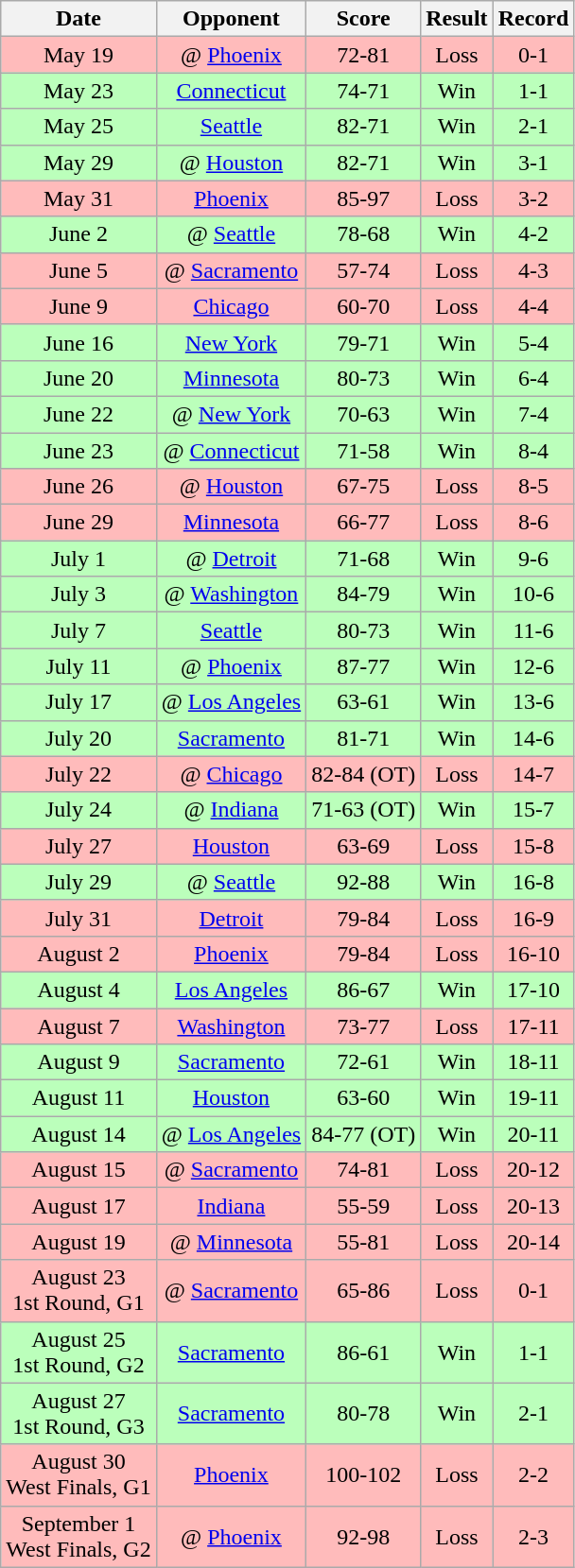<table class="wikitable">
<tr>
<th>Date</th>
<th>Opponent</th>
<th>Score</th>
<th>Result</th>
<th>Record</th>
</tr>
<tr align="center" bgcolor="ffbbbb">
<td>May 19</td>
<td>@ <a href='#'>Phoenix</a></td>
<td>72-81</td>
<td>Loss</td>
<td>0-1</td>
</tr>
<tr align="center" bgcolor="bbffbb">
<td>May 23</td>
<td><a href='#'>Connecticut</a></td>
<td>74-71</td>
<td>Win</td>
<td>1-1</td>
</tr>
<tr align="center" bgcolor="bbffbb">
<td>May 25</td>
<td><a href='#'>Seattle</a></td>
<td>82-71</td>
<td>Win</td>
<td>2-1</td>
</tr>
<tr align="center" bgcolor="bbffbb">
<td>May 29</td>
<td>@ <a href='#'>Houston</a></td>
<td>82-71</td>
<td>Win</td>
<td>3-1</td>
</tr>
<tr align="center" bgcolor="ffbbbb">
<td>May 31</td>
<td><a href='#'>Phoenix</a></td>
<td>85-97</td>
<td>Loss</td>
<td>3-2</td>
</tr>
<tr align="center" bgcolor="bbffbb">
<td>June 2</td>
<td>@ <a href='#'>Seattle</a></td>
<td>78-68</td>
<td>Win</td>
<td>4-2</td>
</tr>
<tr align="center" bgcolor="ffbbbb">
<td>June 5</td>
<td>@ <a href='#'>Sacramento</a></td>
<td>57-74</td>
<td>Loss</td>
<td>4-3</td>
</tr>
<tr align="center" bgcolor="ffbbbb">
<td>June 9</td>
<td><a href='#'>Chicago</a></td>
<td>60-70</td>
<td>Loss</td>
<td>4-4</td>
</tr>
<tr align="center" bgcolor="bbffbb">
<td>June 16</td>
<td><a href='#'>New York</a></td>
<td>79-71</td>
<td>Win</td>
<td>5-4</td>
</tr>
<tr align="center" bgcolor="bbffbb">
<td>June 20</td>
<td><a href='#'>Minnesota</a></td>
<td>80-73</td>
<td>Win</td>
<td>6-4</td>
</tr>
<tr align="center" bgcolor="bbffbb">
<td>June 22</td>
<td>@ <a href='#'>New York</a></td>
<td>70-63</td>
<td>Win</td>
<td>7-4</td>
</tr>
<tr align="center" bgcolor="bbffbb">
<td>June 23</td>
<td>@ <a href='#'>Connecticut</a></td>
<td>71-58</td>
<td>Win</td>
<td>8-4</td>
</tr>
<tr align="center" bgcolor="ffbbbb">
<td>June 26</td>
<td>@ <a href='#'>Houston</a></td>
<td>67-75</td>
<td>Loss</td>
<td>8-5</td>
</tr>
<tr align="center" bgcolor="ffbbbb">
<td>June 29</td>
<td><a href='#'>Minnesota</a></td>
<td>66-77</td>
<td>Loss</td>
<td>8-6</td>
</tr>
<tr align="center" bgcolor="bbffbb">
<td>July 1</td>
<td>@ <a href='#'>Detroit</a></td>
<td>71-68</td>
<td>Win</td>
<td>9-6</td>
</tr>
<tr align="center" bgcolor="bbffbb">
<td>July 3</td>
<td>@ <a href='#'>Washington</a></td>
<td>84-79</td>
<td>Win</td>
<td>10-6</td>
</tr>
<tr align="center" bgcolor="bbffbb">
<td>July 7</td>
<td><a href='#'>Seattle</a></td>
<td>80-73</td>
<td>Win</td>
<td>11-6</td>
</tr>
<tr align="center" bgcolor="bbffbb">
<td>July 11</td>
<td>@ <a href='#'>Phoenix</a></td>
<td>87-77</td>
<td>Win</td>
<td>12-6</td>
</tr>
<tr align="center" bgcolor="bbffbb">
<td>July 17</td>
<td>@ <a href='#'>Los Angeles</a></td>
<td>63-61</td>
<td>Win</td>
<td>13-6</td>
</tr>
<tr align="center" bgcolor="bbffbb">
<td>July 20</td>
<td><a href='#'>Sacramento</a></td>
<td>81-71</td>
<td>Win</td>
<td>14-6</td>
</tr>
<tr align="center" bgcolor="ffbbbb">
<td>July 22</td>
<td>@ <a href='#'>Chicago</a></td>
<td>82-84 (OT)</td>
<td>Loss</td>
<td>14-7</td>
</tr>
<tr align="center" bgcolor="bbffbb">
<td>July 24</td>
<td>@ <a href='#'>Indiana</a></td>
<td>71-63 (OT)</td>
<td>Win</td>
<td>15-7</td>
</tr>
<tr align="center" bgcolor="ffbbbb">
<td>July 27</td>
<td><a href='#'>Houston</a></td>
<td>63-69</td>
<td>Loss</td>
<td>15-8</td>
</tr>
<tr align="center" bgcolor="bbffbb">
<td>July 29</td>
<td>@ <a href='#'>Seattle</a></td>
<td>92-88</td>
<td>Win</td>
<td>16-8</td>
</tr>
<tr align="center" bgcolor="ffbbbb">
<td>July 31</td>
<td><a href='#'>Detroit</a></td>
<td>79-84</td>
<td>Loss</td>
<td>16-9</td>
</tr>
<tr align="center" bgcolor="ffbbbb">
<td>August 2</td>
<td><a href='#'>Phoenix</a></td>
<td>79-84</td>
<td>Loss</td>
<td>16-10</td>
</tr>
<tr align="center" bgcolor="bbffbb">
<td>August 4</td>
<td><a href='#'>Los Angeles</a></td>
<td>86-67</td>
<td>Win</td>
<td>17-10</td>
</tr>
<tr align="center" bgcolor="ffbbbb">
<td>August 7</td>
<td><a href='#'>Washington</a></td>
<td>73-77</td>
<td>Loss</td>
<td>17-11</td>
</tr>
<tr align="center" bgcolor="bbffbb">
<td>August 9</td>
<td><a href='#'>Sacramento</a></td>
<td>72-61</td>
<td>Win</td>
<td>18-11</td>
</tr>
<tr align="center" bgcolor="bbffbb">
<td>August 11</td>
<td><a href='#'>Houston</a></td>
<td>63-60</td>
<td>Win</td>
<td>19-11</td>
</tr>
<tr align="center" bgcolor="bbffbb">
<td>August 14</td>
<td>@ <a href='#'>Los Angeles</a></td>
<td>84-77 (OT)</td>
<td>Win</td>
<td>20-11</td>
</tr>
<tr align="center" bgcolor="ffbbbb">
<td>August 15</td>
<td>@ <a href='#'>Sacramento</a></td>
<td>74-81</td>
<td>Loss</td>
<td>20-12</td>
</tr>
<tr align="center" bgcolor="ffbbbb">
<td>August 17</td>
<td><a href='#'>Indiana</a></td>
<td>55-59</td>
<td>Loss</td>
<td>20-13</td>
</tr>
<tr align="center" bgcolor="ffbbbb">
<td>August 19</td>
<td>@ <a href='#'>Minnesota</a></td>
<td>55-81</td>
<td>Loss</td>
<td>20-14</td>
</tr>
<tr align="center" bgcolor="ffbbbb">
<td>August 23<br> 1st Round, G1</td>
<td>@ <a href='#'>Sacramento</a></td>
<td>65-86</td>
<td>Loss</td>
<td>0-1</td>
</tr>
<tr align="center" bgcolor="bbffbb">
<td>August 25<br> 1st Round, G2</td>
<td><a href='#'>Sacramento</a></td>
<td>86-61</td>
<td>Win</td>
<td>1-1</td>
</tr>
<tr align="center" bgcolor="bbffbb">
<td>August 27<br> 1st Round, G3</td>
<td><a href='#'>Sacramento</a></td>
<td>80-78</td>
<td>Win</td>
<td>2-1</td>
</tr>
<tr align="center" bgcolor="ffbbbb">
<td>August 30<br> West Finals, G1</td>
<td><a href='#'>Phoenix</a></td>
<td>100-102</td>
<td>Loss</td>
<td>2-2</td>
</tr>
<tr align="center" bgcolor="ffbbbb">
<td>September 1<br> West Finals, G2</td>
<td>@ <a href='#'>Phoenix</a></td>
<td>92-98</td>
<td>Loss</td>
<td>2-3</td>
</tr>
</table>
